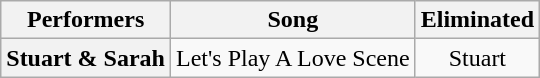<table class="wikitable plainrowheaders" style="text-align:center;">
<tr>
<th scope="col">Performers</th>
<th scope="col">Song</th>
<th scope="col">Eliminated</th>
</tr>
<tr>
<th scope="row">Stuart & Sarah</th>
<td>Let's Play A Love Scene</td>
<td>Stuart</td>
</tr>
</table>
